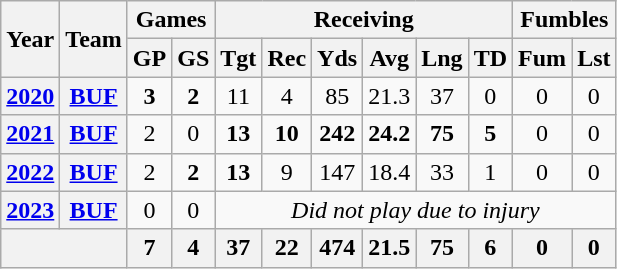<table class="wikitable" style="text-align:center;">
<tr>
<th rowspan="2">Year</th>
<th rowspan="2">Team</th>
<th colspan="2">Games</th>
<th colspan="6">Receiving</th>
<th colspan="2">Fumbles</th>
</tr>
<tr>
<th>GP</th>
<th>GS</th>
<th>Tgt</th>
<th>Rec</th>
<th>Yds</th>
<th>Avg</th>
<th>Lng</th>
<th>TD</th>
<th>Fum</th>
<th>Lst</th>
</tr>
<tr>
<th><a href='#'>2020</a></th>
<th><a href='#'>BUF</a></th>
<td><strong>3</strong></td>
<td><strong>2</strong></td>
<td>11</td>
<td>4</td>
<td>85</td>
<td>21.3</td>
<td>37</td>
<td>0</td>
<td>0</td>
<td>0</td>
</tr>
<tr>
<th><a href='#'>2021</a></th>
<th><a href='#'>BUF</a></th>
<td>2</td>
<td>0</td>
<td><strong>13</strong></td>
<td><strong>10</strong></td>
<td><strong>242</strong></td>
<td><strong>24.2</strong></td>
<td><strong>75</strong></td>
<td><strong>5</strong></td>
<td>0</td>
<td>0</td>
</tr>
<tr>
<th><a href='#'>2022</a></th>
<th><a href='#'>BUF</a></th>
<td>2</td>
<td><strong>2</strong></td>
<td><strong>13</strong></td>
<td>9</td>
<td>147</td>
<td>18.4</td>
<td>33</td>
<td>1</td>
<td>0</td>
<td>0</td>
</tr>
<tr>
<th><a href='#'>2023</a></th>
<th><a href='#'>BUF</a></th>
<td>0</td>
<td>0</td>
<td colspan="8"><em>Did not play due to injury</em></td>
</tr>
<tr>
<th colspan="2"></th>
<th>7</th>
<th>4</th>
<th>37</th>
<th>22</th>
<th>474</th>
<th>21.5</th>
<th>75</th>
<th>6</th>
<th>0</th>
<th>0</th>
</tr>
</table>
